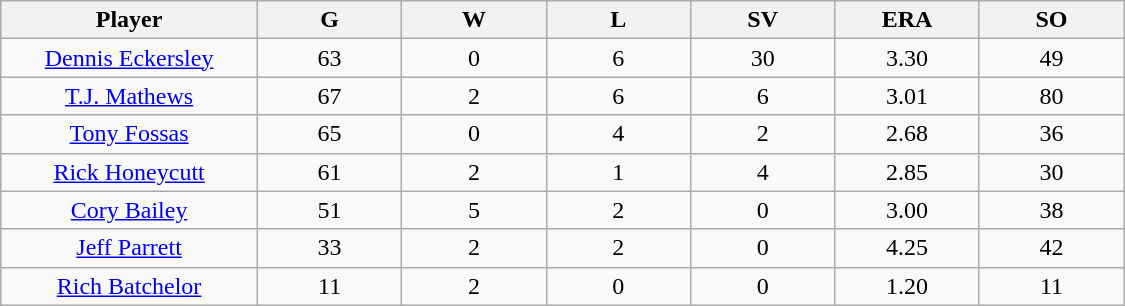<table class="wikitable sortable">
<tr>
<th bgcolor="#DDDDFF" width="16%">Player</th>
<th bgcolor="#DDDDFF" width="9%">G</th>
<th bgcolor="#DDDDFF" width="9%">W</th>
<th bgcolor="#DDDDFF" width="9%">L</th>
<th bgcolor="#DDDDFF" width="9%">SV</th>
<th bgcolor="#DDDDFF" width="9%">ERA</th>
<th bgcolor="#DDDDFF" width="9%">SO</th>
</tr>
<tr align="center">
<td><a href='#'>Dennis Eckersley</a></td>
<td>63</td>
<td>0</td>
<td>6</td>
<td>30</td>
<td>3.30</td>
<td>49</td>
</tr>
<tr align=center>
<td><a href='#'>T.J. Mathews</a></td>
<td>67</td>
<td>2</td>
<td>6</td>
<td>6</td>
<td>3.01</td>
<td>80</td>
</tr>
<tr align="center">
<td><a href='#'>Tony Fossas</a></td>
<td>65</td>
<td>0</td>
<td>4</td>
<td>2</td>
<td>2.68</td>
<td>36</td>
</tr>
<tr align="center">
<td><a href='#'>Rick Honeycutt</a></td>
<td>61</td>
<td>2</td>
<td>1</td>
<td>4</td>
<td>2.85</td>
<td>30</td>
</tr>
<tr align="center">
<td><a href='#'>Cory Bailey</a></td>
<td>51</td>
<td>5</td>
<td>2</td>
<td>0</td>
<td>3.00</td>
<td>38</td>
</tr>
<tr align="center">
<td><a href='#'>Jeff Parrett</a></td>
<td>33</td>
<td>2</td>
<td>2</td>
<td>0</td>
<td>4.25</td>
<td>42</td>
</tr>
<tr align="center">
<td><a href='#'>Rich Batchelor</a></td>
<td>11</td>
<td>2</td>
<td>0</td>
<td>0</td>
<td>1.20</td>
<td>11</td>
</tr>
</table>
